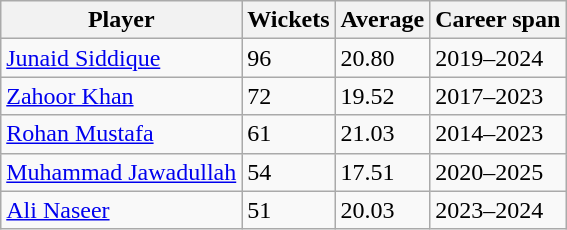<table class="wikitable">
<tr>
<th>Player</th>
<th>Wickets</th>
<th>Average</th>
<th>Career span</th>
</tr>
<tr>
<td><a href='#'>Junaid Siddique</a></td>
<td>96</td>
<td>20.80</td>
<td>2019–2024</td>
</tr>
<tr>
<td><a href='#'>Zahoor Khan</a></td>
<td>72</td>
<td>19.52</td>
<td>2017–2023</td>
</tr>
<tr>
<td><a href='#'>Rohan Mustafa</a></td>
<td>61</td>
<td>21.03</td>
<td>2014–2023</td>
</tr>
<tr>
<td><a href='#'>Muhammad Jawadullah</a></td>
<td>54</td>
<td>17.51</td>
<td>2020–2025</td>
</tr>
<tr>
<td><a href='#'>Ali Naseer</a></td>
<td>51</td>
<td>20.03</td>
<td>2023–2024</td>
</tr>
</table>
